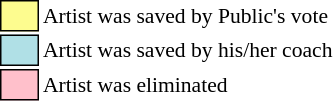<table class="toccolours" style="font-size: 90%; white-space: nowrap;">
<tr>
<td style="background:#fdfc8f; border:1px solid black;">      </td>
<td>Artist was saved by Public's vote</td>
</tr>
<tr>
<td style="background:#b0e0e6; border:1px solid black;">      </td>
<td>Artist was saved by his/her coach</td>
</tr>
<tr>
<td style="background:pink; border:1px solid black;">      </td>
<td>Artist was eliminated</td>
</tr>
</table>
